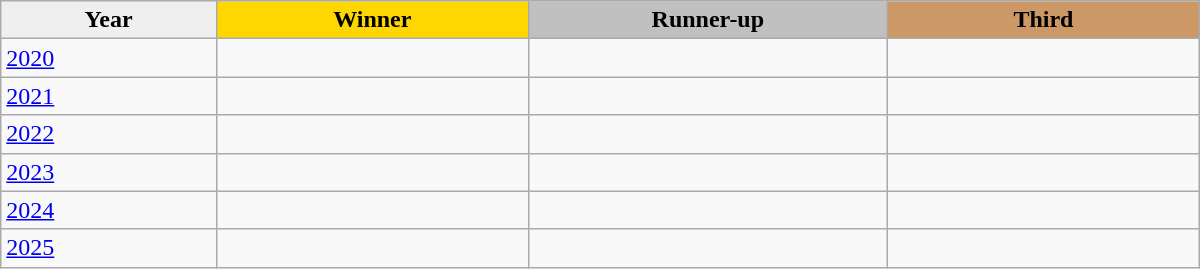<table class="wikitable sortable" style="width:800px;">
<tr>
<th style="width:18%; background:#efefef;">Year</th>
<th style="width:26%; background:gold">Winner</th>
<th style="width:30%; background:silver">Runner-up</th>
<th style="width:26%; background:#CC9966">Third</th>
</tr>
<tr>
<td><a href='#'>2020</a></td>
<td></td>
<td></td>
<td></td>
</tr>
<tr>
<td><a href='#'>2021</a></td>
<td></td>
<td></td>
<td></td>
</tr>
<tr>
<td><a href='#'>2022</a></td>
<td></td>
<td></td>
<td></td>
</tr>
<tr>
<td><a href='#'>2023</a></td>
<td></td>
<td></td>
<td></td>
</tr>
<tr>
<td><a href='#'>2024</a></td>
<td></td>
<td></td>
<td></td>
</tr>
<tr>
<td><a href='#'>2025</a></td>
<td></td>
<td></td>
<td></td>
</tr>
</table>
